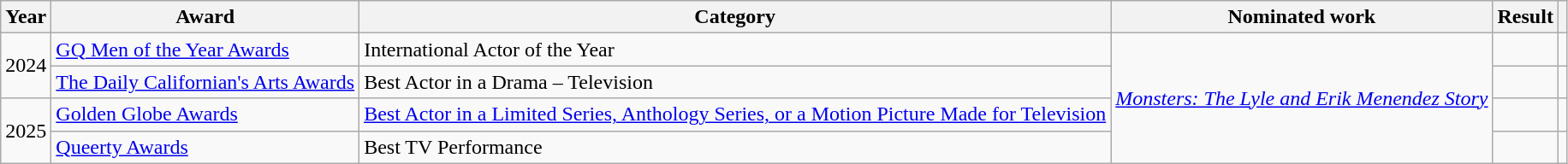<table class="wikitable sortable plainrowheaders">
<tr>
<th scope="col">Year</th>
<th scope="col">Award</th>
<th scope="col">Category</th>
<th scope="col">Nominated work</th>
<th scope="col">Result</th>
<th scope="col" class="unsortable"></th>
</tr>
<tr>
<td rowspan="2">2024</td>
<td><a href='#'>GQ Men of the Year Awards</a></td>
<td>International Actor of the Year</td>
<td rowspan="4"><em><a href='#'>Monsters: The Lyle and Erik Menendez Story</a></em></td>
<td></td>
<td></td>
</tr>
<tr>
<td><a href='#'>The Daily Californian's Arts Awards</a></td>
<td>Best Actor in a Drama – Television</td>
<td></td>
<td></td>
</tr>
<tr>
<td rowspan="2">2025</td>
<td><a href='#'>Golden Globe Awards</a></td>
<td><a href='#'>Best Actor in a Limited Series, Anthology Series, or a Motion Picture Made for Television</a></td>
<td></td>
<td></td>
</tr>
<tr>
<td><a href='#'>Queerty Awards</a></td>
<td>Best TV Performance</td>
<td></td>
<td></td>
</tr>
</table>
